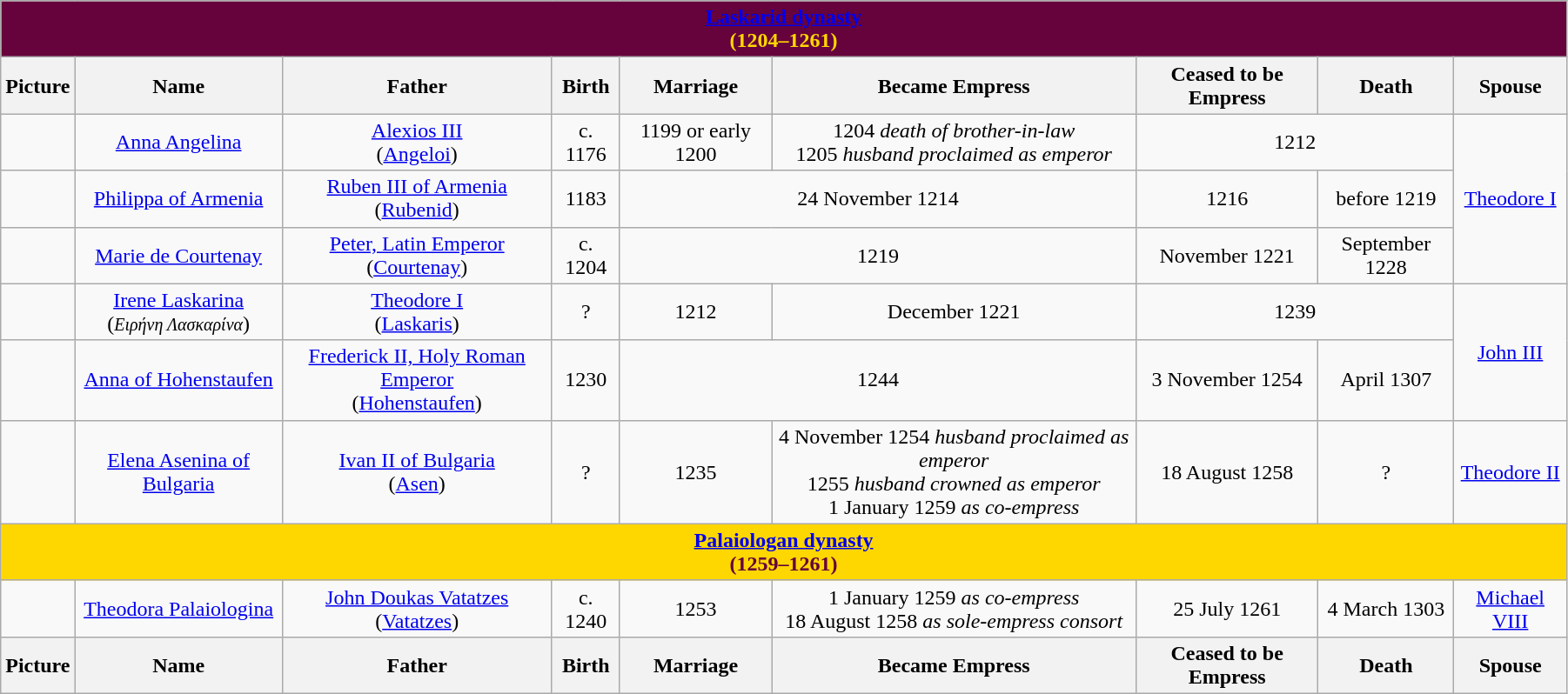<table width=95% class="wikitable" style="text-align:center;">
<tr>
<td colspan="9" style="background-color:#66023C;color:gold;"><a href='#'><strong><span>Laskarid dynasty</span></strong></a> <strong><br>(1204–1261)</strong></td>
</tr>
<tr>
<th>Picture</th>
<th>Name</th>
<th>Father</th>
<th>Birth</th>
<th>Marriage</th>
<th>Became Empress</th>
<th>Ceased to be Empress</th>
<th>Death</th>
<th>Spouse</th>
</tr>
<tr>
<td></td>
<td><a href='#'>Anna Angelina</a></td>
<td><a href='#'>Alexios III</a><br>(<a href='#'>Angeloi</a>)</td>
<td>c. 1176</td>
<td>1199 or early 1200</td>
<td>1204 <em>death of brother-in-law</em><br>1205 <em>husband proclaimed as emperor</em></td>
<td colspan="2">1212</td>
<td rowspan="3"><a href='#'>Theodore I</a></td>
</tr>
<tr>
<td></td>
<td><a href='#'>Philippa of Armenia</a></td>
<td><a href='#'>Ruben III of Armenia</a><br>(<a href='#'>Rubenid</a>)</td>
<td>1183</td>
<td colspan="2">24 November 1214</td>
<td>1216</td>
<td>before 1219</td>
</tr>
<tr>
<td></td>
<td><a href='#'>Marie de Courtenay</a></td>
<td><a href='#'>Peter, Latin Emperor</a><br>(<a href='#'>Courtenay</a>)</td>
<td>c. 1204</td>
<td colspan="2">1219</td>
<td>November 1221</td>
<td>September 1228</td>
</tr>
<tr>
<td></td>
<td><a href='#'>Irene Laskarina</a><br>(<small><em>Ειρήνη Λασκαρίνα</em></small>)</td>
<td><a href='#'>Theodore I</a><br>(<a href='#'>Laskaris</a>)</td>
<td>?</td>
<td>1212</td>
<td>December 1221</td>
<td colspan="2">1239</td>
<td rowspan="2"><a href='#'>John III</a></td>
</tr>
<tr>
<td></td>
<td><a href='#'>Anna of Hohenstaufen</a></td>
<td><a href='#'>Frederick II, Holy Roman Emperor</a><br>(<a href='#'>Hohenstaufen</a>)</td>
<td>1230</td>
<td colspan="2">1244</td>
<td>3 November 1254</td>
<td>April 1307</td>
</tr>
<tr>
<td></td>
<td><a href='#'>Elena Asenina of Bulgaria</a></td>
<td><a href='#'>Ivan II of Bulgaria</a><br>(<a href='#'>Asen</a>)</td>
<td>?</td>
<td>1235</td>
<td>4 November 1254 <em>husband proclaimed as emperor</em><br>1255 <em>husband crowned as emperor</em><br>1 January 1259 <em>as co-empress</em><br></td>
<td>18 August 1258</td>
<td>?</td>
<td><a href='#'>Theodore II</a></td>
</tr>
<tr>
<td colspan="9" style="background-color:gold;color:#66023C;"><a href='#'><strong><span>Palaiologan dynasty</span></strong></a> <strong><br>(1259–1261)</strong></td>
</tr>
<tr>
<td></td>
<td><a href='#'>Theodora Palaiologina</a></td>
<td><a href='#'>John Doukas Vatatzes</a><br>(<a href='#'>Vatatzes</a>)</td>
<td>c. 1240</td>
<td>1253</td>
<td>1 January 1259 <em>as co-empress</em><br>18 August 1258 <em>as sole-empress consort</em></td>
<td>25 July 1261</td>
<td>4 March 1303</td>
<td><a href='#'>Michael VIII</a></td>
</tr>
<tr>
<th>Picture</th>
<th>Name</th>
<th>Father</th>
<th>Birth</th>
<th>Marriage</th>
<th>Became Empress</th>
<th>Ceased to be Empress</th>
<th>Death</th>
<th>Spouse</th>
</tr>
</table>
